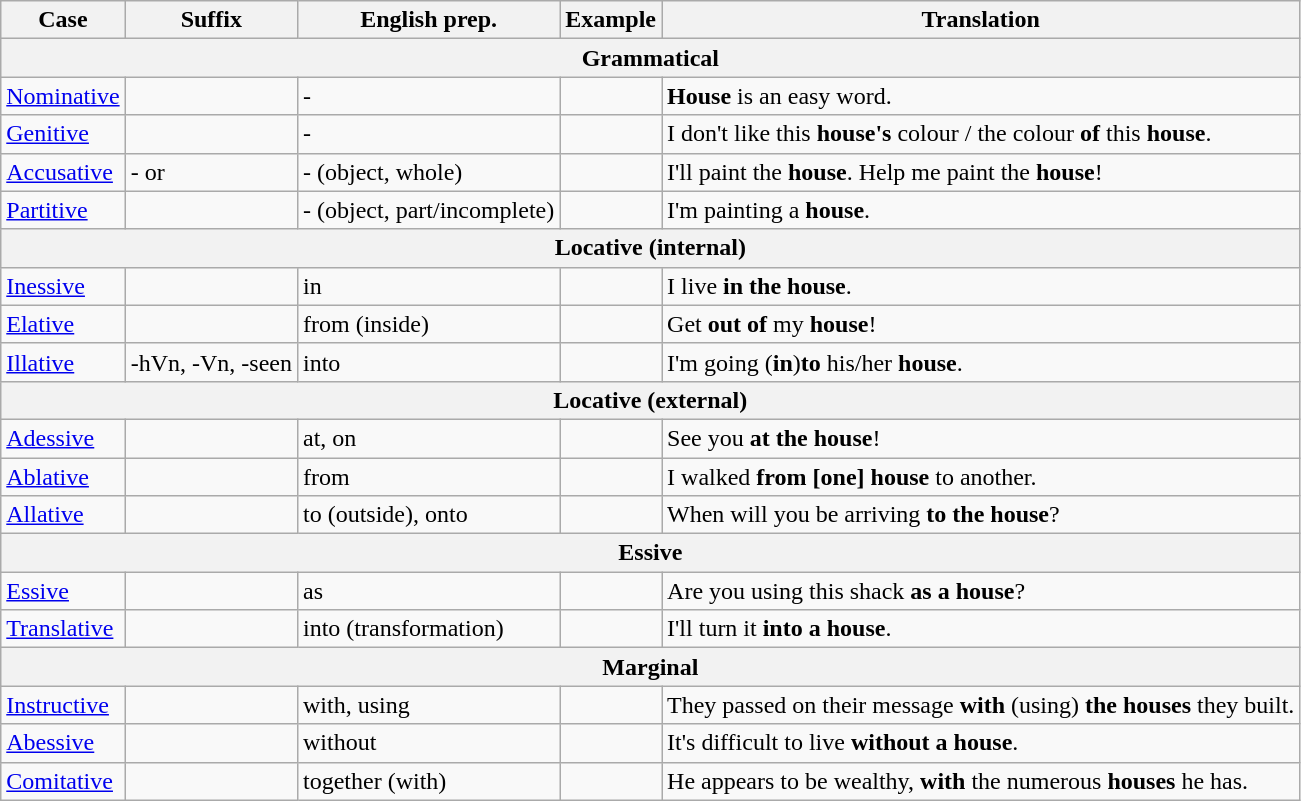<table class="wikitable">
<tr>
<th>Case</th>
<th>Suffix</th>
<th>English prep.</th>
<th>Example</th>
<th>Translation</th>
</tr>
<tr>
<th colspan="5">Grammatical</th>
</tr>
<tr>
<td><a href='#'>Nominative</a></td>
<td> </td>
<td>-</td>
<td></td>
<td><strong>House</strong> is an easy word.</td>
</tr>
<tr>
<td><a href='#'>Genitive</a></td>
<td></td>
<td>- </td>
<td></td>
<td>I don't like this <strong>house's</strong> colour / the colour <strong>of</strong> this <strong>house</strong>.</td>
</tr>
<tr>
<td><a href='#'>Accusative</a></td>
<td>- or </td>
<td>- (object, whole)</td>
<td></td>
<td>I'll paint the <strong>house</strong>. Help me paint the <strong>house</strong>!</td>
</tr>
<tr>
<td><a href='#'>Partitive</a></td>
<td></td>
<td>- (object, part/incomplete)</td>
<td></td>
<td>I'm painting a <strong>house</strong>.</td>
</tr>
<tr>
<th colspan="5">Locative (internal)</th>
</tr>
<tr>
<td><a href='#'>Inessive</a></td>
<td><br></td>
<td>in</td>
<td></td>
<td>I live <strong>in the house</strong>.</td>
</tr>
<tr>
<td><a href='#'>Elative</a></td>
<td><br></td>
<td>from (inside)</td>
<td></td>
<td>Get <strong>out of</strong> my <strong>house</strong>!</td>
</tr>
<tr>
<td><a href='#'>Illative</a></td>
<td>-hVn, -Vn, -seen</td>
<td>into</td>
<td></td>
<td>I'm going (<strong>in</strong>)<strong>to</strong> his/her <strong>house</strong>.</td>
</tr>
<tr>
<th colspan="5">Locative (external)</th>
</tr>
<tr>
<td><a href='#'>Adessive</a></td>
<td><br></td>
<td>at, on</td>
<td></td>
<td>See you <strong>at the house</strong>!</td>
</tr>
<tr>
<td><a href='#'>Ablative</a></td>
<td><br></td>
<td>from</td>
<td></td>
<td>I walked <strong>from [one] house</strong> to another.</td>
</tr>
<tr>
<td><a href='#'>Allative</a></td>
<td></td>
<td>to (outside), onto</td>
<td></td>
<td>When will you be arriving <strong>to the house</strong>?</td>
</tr>
<tr>
<th colspan="5">Essive</th>
</tr>
<tr>
<td><a href='#'>Essive</a></td>
<td><br></td>
<td>as</td>
<td></td>
<td>Are you using this shack <strong>as a house</strong>?</td>
</tr>
<tr>
<td><a href='#'>Translative</a></td>
<td></td>
<td>into (transformation)</td>
<td></td>
<td>I'll turn it <strong>into a house</strong>.</td>
</tr>
<tr>
<th colspan="5">Marginal</th>
</tr>
<tr>
<td><a href='#'>Instructive</a></td>
<td></td>
<td>with, using</td>
<td></td>
<td>They passed on their message <strong>with</strong> (using) <strong>the houses</strong> they built.</td>
</tr>
<tr>
<td><a href='#'>Abessive</a></td>
<td><br></td>
<td>without</td>
<td></td>
<td>It's difficult to live <strong>without a house</strong>.</td>
</tr>
<tr>
<td><a href='#'>Comitative</a></td>
<td></td>
<td>together (with)</td>
<td></td>
<td>He appears to be wealthy, <strong>with</strong> the numerous <strong>houses</strong> he has.</td>
</tr>
</table>
